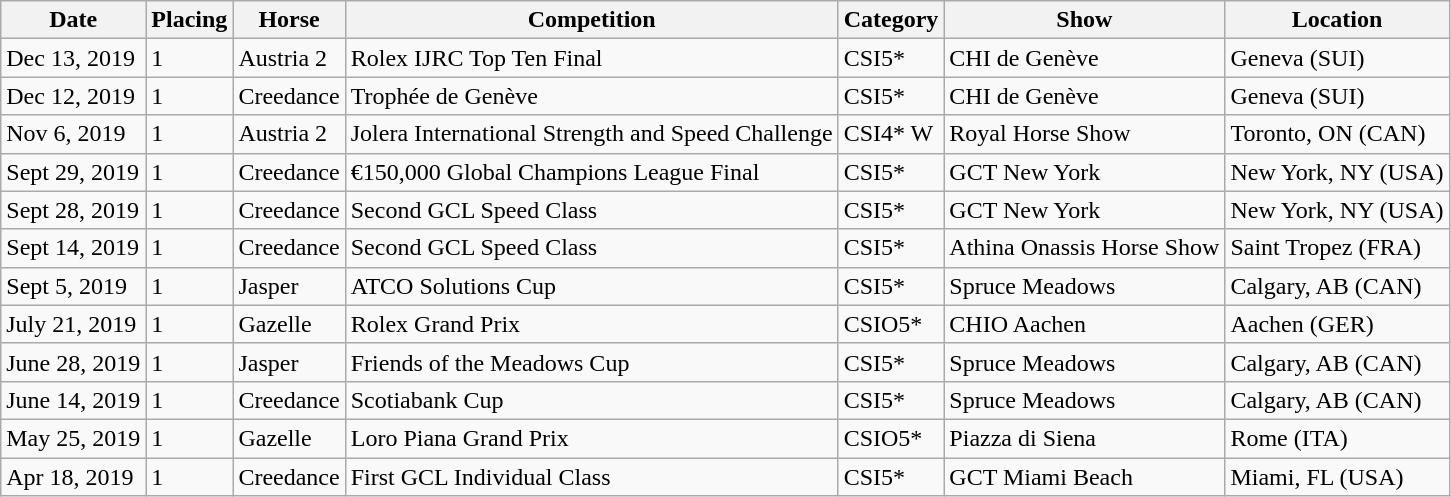<table class="wikitable">
<tr>
<th>Date</th>
<th>Placing</th>
<th>Horse</th>
<th>Competition</th>
<th>Category</th>
<th>Show</th>
<th>Location</th>
</tr>
<tr>
<td>Dec 13, 2019</td>
<td>1</td>
<td>Austria 2</td>
<td>Rolex IJRC Top Ten Final</td>
<td>CSI5*</td>
<td>CHI de Genève</td>
<td>Geneva (SUI)</td>
</tr>
<tr>
<td>Dec 12, 2019</td>
<td>1</td>
<td>Creedance</td>
<td>Trophée de Genève</td>
<td>CSI5*</td>
<td>CHI de Genève</td>
<td>Geneva (SUI)</td>
</tr>
<tr>
<td>Nov 6, 2019</td>
<td>1</td>
<td>Austria 2</td>
<td>Jolera International Strength and Speed Challenge</td>
<td>CSI4* W</td>
<td>Royal Horse Show</td>
<td>Toronto, ON (CAN)</td>
</tr>
<tr>
<td>Sept 29, 2019</td>
<td>1</td>
<td>Creedance</td>
<td>€150,000 Global Champions League Final</td>
<td>CSI5*</td>
<td>GCT New York</td>
<td>New York, NY (USA)</td>
</tr>
<tr>
<td>Sept 28, 2019</td>
<td>1</td>
<td>Creedance</td>
<td>Second GCL Speed Class</td>
<td>CSI5*</td>
<td>GCT New York</td>
<td>New York, NY (USA)</td>
</tr>
<tr>
<td>Sept 14, 2019</td>
<td>1</td>
<td>Creedance</td>
<td>Second GCL Speed Class</td>
<td>CSI5*</td>
<td>Athina Onassis Horse Show</td>
<td>Saint Tropez (FRA)</td>
</tr>
<tr>
<td>Sept 5, 2019</td>
<td>1</td>
<td>Jasper</td>
<td>ATCO Solutions Cup</td>
<td>CSI5*</td>
<td>Spruce Meadows</td>
<td>Calgary, AB (CAN)</td>
</tr>
<tr>
<td>July 21, 2019</td>
<td>1</td>
<td>Gazelle</td>
<td>Rolex Grand Prix</td>
<td>CSIO5*</td>
<td>CHIO Aachen</td>
<td>Aachen (GER)</td>
</tr>
<tr>
<td>June 28, 2019</td>
<td>1</td>
<td>Jasper</td>
<td>Friends of the Meadows Cup</td>
<td>CSI5*</td>
<td>Spruce Meadows</td>
<td>Calgary, AB (CAN)</td>
</tr>
<tr>
<td>June 14, 2019</td>
<td>1</td>
<td>Creedance</td>
<td>Scotiabank Cup</td>
<td>CSI5*</td>
<td>Spruce Meadows</td>
<td>Calgary, AB (CAN)</td>
</tr>
<tr>
<td>May 25, 2019</td>
<td>1</td>
<td>Gazelle</td>
<td>Loro Piana Grand Prix</td>
<td>CSIO5*</td>
<td>Piazza di Siena</td>
<td>Rome (ITA)</td>
</tr>
<tr>
<td>Apr 18, 2019</td>
<td>1</td>
<td>Creedance</td>
<td>First GCL Individual Class</td>
<td>CSI5*</td>
<td>GCT Miami Beach</td>
<td>Miami, FL (USA)</td>
</tr>
</table>
